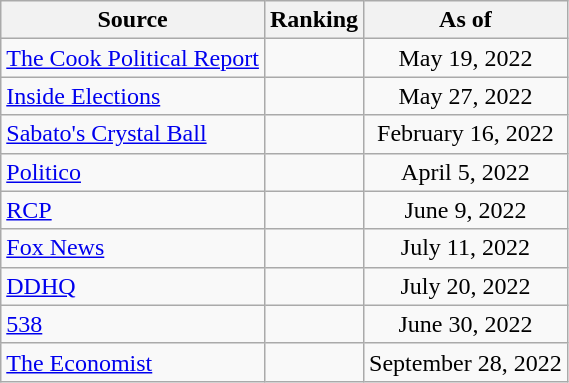<table class="wikitable" style="text-align:center">
<tr>
<th>Source</th>
<th>Ranking</th>
<th>As of</th>
</tr>
<tr>
<td align=left><a href='#'>The Cook Political Report</a></td>
<td></td>
<td>May 19, 2022</td>
</tr>
<tr>
<td align=left><a href='#'>Inside Elections</a></td>
<td></td>
<td>May 27, 2022</td>
</tr>
<tr>
<td align=left><a href='#'>Sabato's Crystal Ball</a></td>
<td></td>
<td>February 16, 2022</td>
</tr>
<tr>
<td align=left><a href='#'>Politico</a></td>
<td></td>
<td>April 5, 2022</td>
</tr>
<tr>
<td align="left"><a href='#'>RCP</a></td>
<td></td>
<td>June 9, 2022</td>
</tr>
<tr>
<td align=left><a href='#'>Fox News</a></td>
<td></td>
<td>July 11, 2022</td>
</tr>
<tr>
<td align="left"><a href='#'>DDHQ</a></td>
<td></td>
<td>July 20, 2022</td>
</tr>
<tr>
<td align="left"><a href='#'>538</a></td>
<td></td>
<td>June 30, 2022</td>
</tr>
<tr>
<td align="left"><a href='#'>The Economist</a></td>
<td></td>
<td>September 28, 2022</td>
</tr>
</table>
